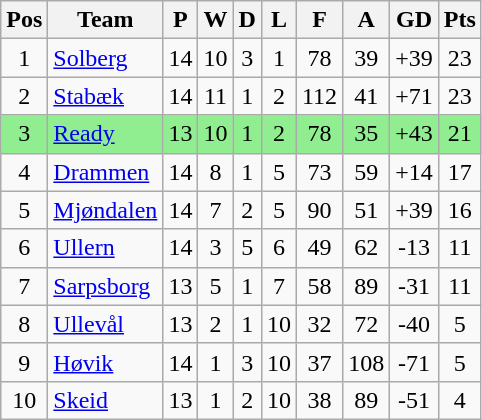<table class="wikitable sortable" style="text-align: center;">
<tr>
<th>Pos</th>
<th>Team</th>
<th>P</th>
<th>W</th>
<th>D</th>
<th>L</th>
<th>F</th>
<th>A</th>
<th>GD</th>
<th>Pts</th>
</tr>
<tr>
<td>1</td>
<td align="left"><a href='#'>Solberg</a></td>
<td>14</td>
<td>10</td>
<td>3</td>
<td>1</td>
<td>78</td>
<td>39</td>
<td>+39</td>
<td>23</td>
</tr>
<tr>
<td>2</td>
<td align="left"><a href='#'>Stabæk</a></td>
<td>14</td>
<td>11</td>
<td>1</td>
<td>2</td>
<td>112</td>
<td>41</td>
<td>+71</td>
<td>23</td>
</tr>
<tr style="background:#90EE90;">
<td>3</td>
<td align="left"><a href='#'>Ready</a></td>
<td>13</td>
<td>10</td>
<td>1</td>
<td>2</td>
<td>78</td>
<td>35</td>
<td>+43</td>
<td>21</td>
</tr>
<tr>
<td>4</td>
<td align="left"><a href='#'>Drammen</a></td>
<td>14</td>
<td>8</td>
<td>1</td>
<td>5</td>
<td>73</td>
<td>59</td>
<td>+14</td>
<td>17</td>
</tr>
<tr>
<td>5</td>
<td align="left"><a href='#'>Mjøndalen</a></td>
<td>14</td>
<td>7</td>
<td>2</td>
<td>5</td>
<td>90</td>
<td>51</td>
<td>+39</td>
<td>16</td>
</tr>
<tr>
<td>6</td>
<td align="left"><a href='#'>Ullern</a></td>
<td>14</td>
<td>3</td>
<td>5</td>
<td>6</td>
<td>49</td>
<td>62</td>
<td>-13</td>
<td>11</td>
</tr>
<tr>
<td>7</td>
<td align="left"><a href='#'>Sarpsborg</a></td>
<td>13</td>
<td>5</td>
<td>1</td>
<td>7</td>
<td>58</td>
<td>89</td>
<td>-31</td>
<td>11</td>
</tr>
<tr>
<td>8</td>
<td align="left"><a href='#'>Ullevål</a></td>
<td>13</td>
<td>2</td>
<td>1</td>
<td>10</td>
<td>32</td>
<td>72</td>
<td>-40</td>
<td>5</td>
</tr>
<tr>
<td>9</td>
<td align="left"><a href='#'>Høvik</a></td>
<td>14</td>
<td>1</td>
<td>3</td>
<td>10</td>
<td>37</td>
<td>108</td>
<td>-71</td>
<td>5</td>
</tr>
<tr>
<td>10</td>
<td align="left"><a href='#'>Skeid</a></td>
<td>13</td>
<td>1</td>
<td>2</td>
<td>10</td>
<td>38</td>
<td>89</td>
<td>-51</td>
<td>4</td>
</tr>
</table>
